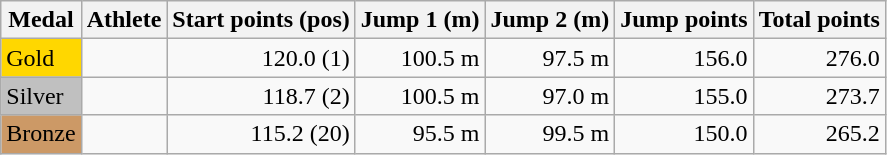<table class="wikitable">
<tr>
<th>Medal</th>
<th>Athlete</th>
<th>Start points (pos)</th>
<th>Jump 1 (m)</th>
<th>Jump 2 (m)</th>
<th>Jump points</th>
<th>Total points</th>
</tr>
<tr>
<td bgcolor="gold">Gold</td>
<td></td>
<td align=right>120.0 (1)</td>
<td align=right>100.5 m</td>
<td align=right>97.5 m</td>
<td align=right>156.0</td>
<td align=right>276.0</td>
</tr>
<tr>
<td bgcolor="silver">Silver</td>
<td></td>
<td align=right>118.7 (2)</td>
<td align=right>100.5 m</td>
<td align=right>97.0 m</td>
<td align=right>155.0</td>
<td align=right>273.7</td>
</tr>
<tr>
<td bgcolor="CC9966">Bronze</td>
<td></td>
<td align=right>115.2 (20)</td>
<td align=right>95.5 m</td>
<td align=right>99.5 m</td>
<td align=right>150.0</td>
<td align=right>265.2</td>
</tr>
</table>
